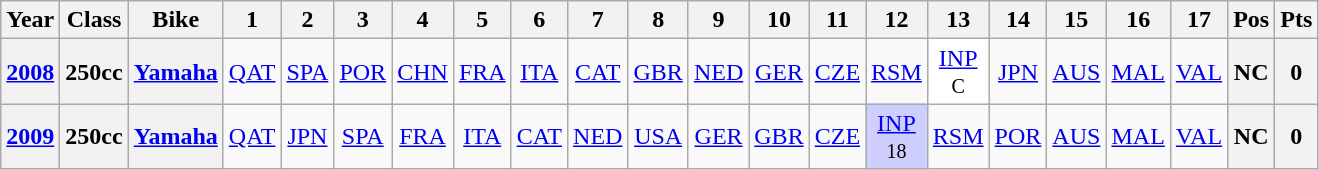<table class="wikitable" style="text-align:center">
<tr>
<th>Year</th>
<th>Class</th>
<th>Bike</th>
<th>1</th>
<th>2</th>
<th>3</th>
<th>4</th>
<th>5</th>
<th>6</th>
<th>7</th>
<th>8</th>
<th>9</th>
<th>10</th>
<th>11</th>
<th>12</th>
<th>13</th>
<th>14</th>
<th>15</th>
<th>16</th>
<th>17</th>
<th>Pos</th>
<th>Pts</th>
</tr>
<tr>
<th align="left"><a href='#'>2008</a></th>
<th align="left">250cc</th>
<th align="left"><a href='#'>Yamaha</a></th>
<td><a href='#'>QAT</a></td>
<td><a href='#'>SPA</a></td>
<td><a href='#'>POR</a></td>
<td><a href='#'>CHN</a></td>
<td><a href='#'>FRA</a></td>
<td><a href='#'>ITA</a></td>
<td><a href='#'>CAT</a></td>
<td><a href='#'>GBR</a></td>
<td><a href='#'>NED</a></td>
<td><a href='#'>GER</a></td>
<td><a href='#'>CZE</a></td>
<td><a href='#'>RSM</a></td>
<td style="background:#ffffff;"><a href='#'>INP</a><br><small>C</small></td>
<td><a href='#'>JPN</a></td>
<td><a href='#'>AUS</a></td>
<td><a href='#'>MAL</a></td>
<td><a href='#'>VAL</a></td>
<th>NC</th>
<th>0</th>
</tr>
<tr>
<th align="left"><a href='#'>2009</a></th>
<th align="left">250cc</th>
<th align="left"><a href='#'>Yamaha</a></th>
<td><a href='#'>QAT</a></td>
<td><a href='#'>JPN</a></td>
<td><a href='#'>SPA</a></td>
<td><a href='#'>FRA</a></td>
<td><a href='#'>ITA</a></td>
<td><a href='#'>CAT</a></td>
<td><a href='#'>NED</a></td>
<td><a href='#'>USA</a></td>
<td><a href='#'>GER</a></td>
<td><a href='#'>GBR</a></td>
<td><a href='#'>CZE</a></td>
<td style="background:#CFCFFF;"><a href='#'>INP</a><br><small>18</small></td>
<td><a href='#'>RSM</a></td>
<td><a href='#'>POR</a></td>
<td><a href='#'>AUS</a></td>
<td><a href='#'>MAL</a></td>
<td><a href='#'>VAL</a></td>
<th>NC</th>
<th>0</th>
</tr>
</table>
